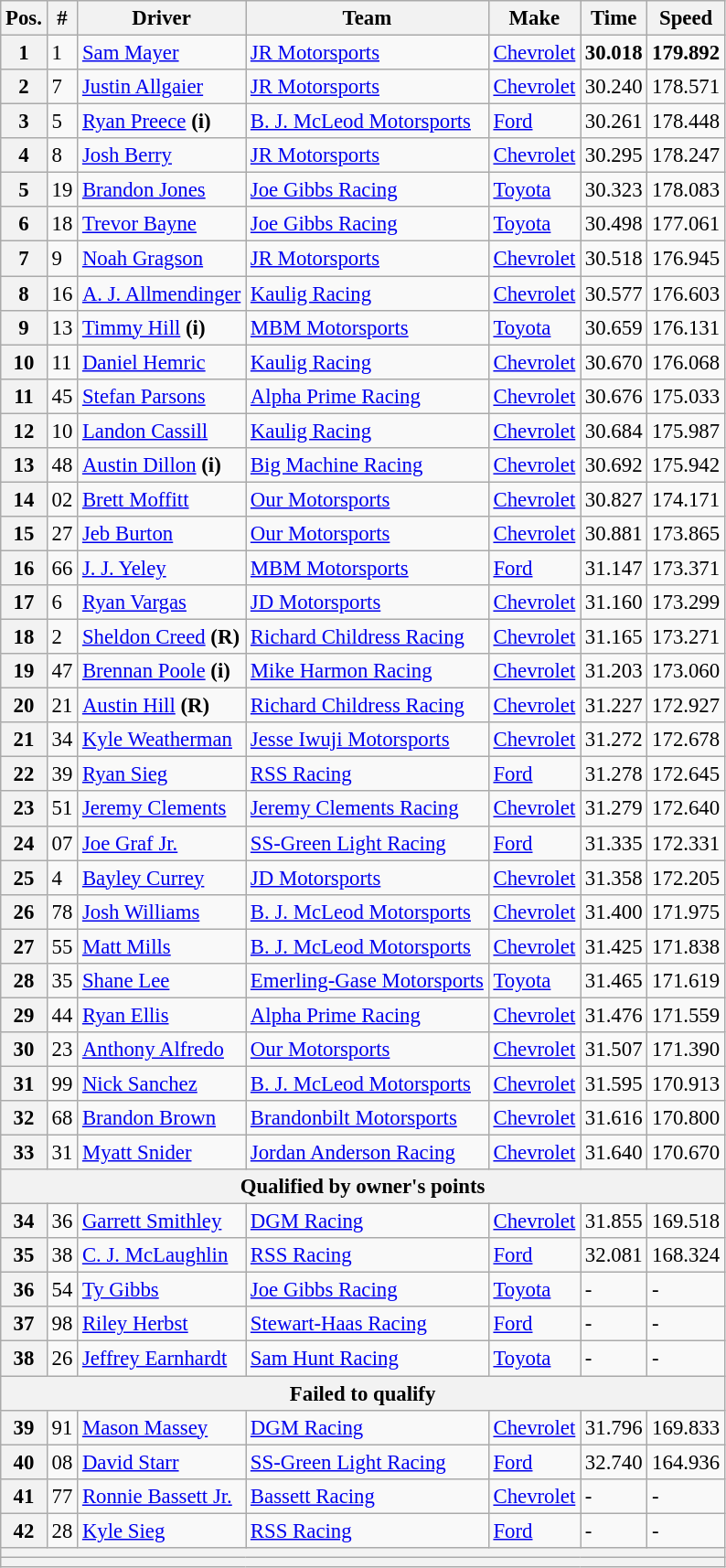<table class="wikitable" style="font-size:95%">
<tr>
<th>Pos.</th>
<th>#</th>
<th>Driver</th>
<th>Team</th>
<th>Make</th>
<th>Time</th>
<th>Speed</th>
</tr>
<tr>
<th>1</th>
<td>1</td>
<td><a href='#'>Sam Mayer</a></td>
<td><a href='#'>JR Motorsports</a></td>
<td><a href='#'>Chevrolet</a></td>
<td><strong>30.018</strong></td>
<td><strong>179.892</strong></td>
</tr>
<tr>
<th>2</th>
<td>7</td>
<td><a href='#'>Justin Allgaier</a></td>
<td><a href='#'>JR Motorsports</a></td>
<td><a href='#'>Chevrolet</a></td>
<td>30.240</td>
<td>178.571</td>
</tr>
<tr>
<th>3</th>
<td>5</td>
<td><a href='#'>Ryan Preece</a> <strong>(i)</strong></td>
<td><a href='#'>B. J. McLeod Motorsports</a></td>
<td><a href='#'>Ford</a></td>
<td>30.261</td>
<td>178.448</td>
</tr>
<tr>
<th>4</th>
<td>8</td>
<td><a href='#'>Josh Berry</a></td>
<td><a href='#'>JR Motorsports</a></td>
<td><a href='#'>Chevrolet</a></td>
<td>30.295</td>
<td>178.247</td>
</tr>
<tr>
<th>5</th>
<td>19</td>
<td><a href='#'>Brandon Jones</a></td>
<td><a href='#'>Joe Gibbs Racing</a></td>
<td><a href='#'>Toyota</a></td>
<td>30.323</td>
<td>178.083</td>
</tr>
<tr>
<th>6</th>
<td>18</td>
<td><a href='#'>Trevor Bayne</a></td>
<td><a href='#'>Joe Gibbs Racing</a></td>
<td><a href='#'>Toyota</a></td>
<td>30.498</td>
<td>177.061</td>
</tr>
<tr>
<th>7</th>
<td>9</td>
<td><a href='#'>Noah Gragson</a></td>
<td><a href='#'>JR Motorsports</a></td>
<td><a href='#'>Chevrolet</a></td>
<td>30.518</td>
<td>176.945</td>
</tr>
<tr>
<th>8</th>
<td>16</td>
<td><a href='#'>A. J. Allmendinger</a></td>
<td><a href='#'>Kaulig Racing</a></td>
<td><a href='#'>Chevrolet</a></td>
<td>30.577</td>
<td>176.603</td>
</tr>
<tr>
<th>9</th>
<td>13</td>
<td><a href='#'>Timmy Hill</a> <strong>(i)</strong></td>
<td><a href='#'>MBM Motorsports</a></td>
<td><a href='#'>Toyota</a></td>
<td>30.659</td>
<td>176.131</td>
</tr>
<tr>
<th>10</th>
<td>11</td>
<td><a href='#'>Daniel Hemric</a></td>
<td><a href='#'>Kaulig Racing</a></td>
<td><a href='#'>Chevrolet</a></td>
<td>30.670</td>
<td>176.068</td>
</tr>
<tr>
<th>11</th>
<td>45</td>
<td><a href='#'>Stefan Parsons</a></td>
<td><a href='#'>Alpha Prime Racing</a></td>
<td><a href='#'>Chevrolet</a></td>
<td>30.676</td>
<td>175.033</td>
</tr>
<tr>
<th>12</th>
<td>10</td>
<td><a href='#'>Landon Cassill</a></td>
<td><a href='#'>Kaulig Racing</a></td>
<td><a href='#'>Chevrolet</a></td>
<td>30.684</td>
<td>175.987</td>
</tr>
<tr>
<th>13</th>
<td>48</td>
<td><a href='#'>Austin Dillon</a> <strong>(i)</strong></td>
<td><a href='#'>Big Machine Racing</a></td>
<td><a href='#'>Chevrolet</a></td>
<td>30.692</td>
<td>175.942</td>
</tr>
<tr>
<th>14</th>
<td>02</td>
<td><a href='#'>Brett Moffitt</a></td>
<td><a href='#'>Our Motorsports</a></td>
<td><a href='#'>Chevrolet</a></td>
<td>30.827</td>
<td>174.171</td>
</tr>
<tr>
<th>15</th>
<td>27</td>
<td><a href='#'>Jeb Burton</a></td>
<td><a href='#'>Our Motorsports</a></td>
<td><a href='#'>Chevrolet</a></td>
<td>30.881</td>
<td>173.865</td>
</tr>
<tr>
<th>16</th>
<td>66</td>
<td><a href='#'>J. J. Yeley</a></td>
<td><a href='#'>MBM Motorsports</a></td>
<td><a href='#'>Ford</a></td>
<td>31.147</td>
<td>173.371</td>
</tr>
<tr>
<th>17</th>
<td>6</td>
<td><a href='#'>Ryan Vargas</a></td>
<td><a href='#'>JD Motorsports</a></td>
<td><a href='#'>Chevrolet</a></td>
<td>31.160</td>
<td>173.299</td>
</tr>
<tr>
<th>18</th>
<td>2</td>
<td><a href='#'>Sheldon Creed</a> <strong>(R)</strong></td>
<td><a href='#'>Richard Childress Racing</a></td>
<td><a href='#'>Chevrolet</a></td>
<td>31.165</td>
<td>173.271</td>
</tr>
<tr>
<th>19</th>
<td>47</td>
<td><a href='#'>Brennan Poole</a> <strong>(i)</strong></td>
<td><a href='#'>Mike Harmon Racing</a></td>
<td><a href='#'>Chevrolet</a></td>
<td>31.203</td>
<td>173.060</td>
</tr>
<tr>
<th>20</th>
<td>21</td>
<td><a href='#'>Austin Hill</a> <strong>(R)</strong></td>
<td><a href='#'>Richard Childress Racing</a></td>
<td><a href='#'>Chevrolet</a></td>
<td>31.227</td>
<td>172.927</td>
</tr>
<tr>
<th>21</th>
<td>34</td>
<td><a href='#'>Kyle Weatherman</a></td>
<td><a href='#'>Jesse Iwuji Motorsports</a></td>
<td><a href='#'>Chevrolet</a></td>
<td>31.272</td>
<td>172.678</td>
</tr>
<tr>
<th>22</th>
<td>39</td>
<td><a href='#'>Ryan Sieg</a></td>
<td><a href='#'>RSS Racing</a></td>
<td><a href='#'>Ford</a></td>
<td>31.278</td>
<td>172.645</td>
</tr>
<tr>
<th>23</th>
<td>51</td>
<td><a href='#'>Jeremy Clements</a></td>
<td><a href='#'>Jeremy Clements Racing</a></td>
<td><a href='#'>Chevrolet</a></td>
<td>31.279</td>
<td>172.640</td>
</tr>
<tr>
<th>24</th>
<td>07</td>
<td><a href='#'>Joe Graf Jr.</a></td>
<td><a href='#'>SS-Green Light Racing</a></td>
<td><a href='#'>Ford</a></td>
<td>31.335</td>
<td>172.331</td>
</tr>
<tr>
<th>25</th>
<td>4</td>
<td><a href='#'>Bayley Currey</a></td>
<td><a href='#'>JD Motorsports</a></td>
<td><a href='#'>Chevrolet</a></td>
<td>31.358</td>
<td>172.205</td>
</tr>
<tr>
<th>26</th>
<td>78</td>
<td><a href='#'>Josh Williams</a></td>
<td><a href='#'>B. J. McLeod Motorsports</a></td>
<td><a href='#'>Chevrolet</a></td>
<td>31.400</td>
<td>171.975</td>
</tr>
<tr>
<th>27</th>
<td>55</td>
<td><a href='#'>Matt Mills</a></td>
<td><a href='#'>B. J. McLeod Motorsports</a></td>
<td><a href='#'>Chevrolet</a></td>
<td>31.425</td>
<td>171.838</td>
</tr>
<tr>
<th>28</th>
<td>35</td>
<td><a href='#'>Shane Lee</a></td>
<td><a href='#'>Emerling-Gase Motorsports</a></td>
<td><a href='#'>Toyota</a></td>
<td>31.465</td>
<td>171.619</td>
</tr>
<tr>
<th>29</th>
<td>44</td>
<td><a href='#'>Ryan Ellis</a></td>
<td><a href='#'>Alpha Prime Racing</a></td>
<td><a href='#'>Chevrolet</a></td>
<td>31.476</td>
<td>171.559</td>
</tr>
<tr>
<th>30</th>
<td>23</td>
<td><a href='#'>Anthony Alfredo</a></td>
<td><a href='#'>Our Motorsports</a></td>
<td><a href='#'>Chevrolet</a></td>
<td>31.507</td>
<td>171.390</td>
</tr>
<tr>
<th>31</th>
<td>99</td>
<td><a href='#'>Nick Sanchez</a></td>
<td><a href='#'>B. J. McLeod Motorsports</a></td>
<td><a href='#'>Chevrolet</a></td>
<td>31.595</td>
<td>170.913</td>
</tr>
<tr>
<th>32</th>
<td>68</td>
<td><a href='#'>Brandon Brown</a></td>
<td><a href='#'>Brandonbilt Motorsports</a></td>
<td><a href='#'>Chevrolet</a></td>
<td>31.616</td>
<td>170.800</td>
</tr>
<tr>
<th>33</th>
<td>31</td>
<td><a href='#'>Myatt Snider</a></td>
<td><a href='#'>Jordan Anderson Racing</a></td>
<td><a href='#'>Chevrolet</a></td>
<td>31.640</td>
<td>170.670</td>
</tr>
<tr>
<th colspan="7">Qualified by owner's points</th>
</tr>
<tr>
<th>34</th>
<td>36</td>
<td><a href='#'>Garrett Smithley</a></td>
<td><a href='#'>DGM Racing</a></td>
<td><a href='#'>Chevrolet</a></td>
<td>31.855</td>
<td>169.518</td>
</tr>
<tr>
<th>35</th>
<td>38</td>
<td><a href='#'>C. J. McLaughlin</a></td>
<td><a href='#'>RSS Racing</a></td>
<td><a href='#'>Ford</a></td>
<td>32.081</td>
<td>168.324</td>
</tr>
<tr>
<th>36</th>
<td>54</td>
<td><a href='#'>Ty Gibbs</a></td>
<td><a href='#'>Joe Gibbs Racing</a></td>
<td><a href='#'>Toyota</a></td>
<td>-</td>
<td>-</td>
</tr>
<tr>
<th>37</th>
<td>98</td>
<td><a href='#'>Riley Herbst</a></td>
<td><a href='#'>Stewart-Haas Racing</a></td>
<td><a href='#'>Ford</a></td>
<td>-</td>
<td>-</td>
</tr>
<tr>
<th>38</th>
<td>26</td>
<td><a href='#'>Jeffrey Earnhardt</a></td>
<td><a href='#'>Sam Hunt Racing</a></td>
<td><a href='#'>Toyota</a></td>
<td>-</td>
<td>-</td>
</tr>
<tr>
<th colspan="7">Failed to qualify</th>
</tr>
<tr>
<th>39</th>
<td>91</td>
<td><a href='#'>Mason Massey</a></td>
<td><a href='#'>DGM Racing</a></td>
<td><a href='#'>Chevrolet</a></td>
<td>31.796</td>
<td>169.833</td>
</tr>
<tr>
<th>40</th>
<td>08</td>
<td><a href='#'>David Starr</a></td>
<td><a href='#'>SS-Green Light Racing</a></td>
<td><a href='#'>Ford</a></td>
<td>32.740</td>
<td>164.936</td>
</tr>
<tr>
<th>41</th>
<td>77</td>
<td><a href='#'>Ronnie Bassett Jr.</a></td>
<td><a href='#'>Bassett Racing</a></td>
<td><a href='#'>Chevrolet</a></td>
<td>-</td>
<td>-</td>
</tr>
<tr>
<th>42</th>
<td>28</td>
<td><a href='#'>Kyle Sieg</a></td>
<td><a href='#'>RSS Racing</a></td>
<td><a href='#'>Ford</a></td>
<td>-</td>
<td>-</td>
</tr>
<tr>
<th colspan="7"></th>
</tr>
<tr>
<th colspan="7"></th>
</tr>
</table>
